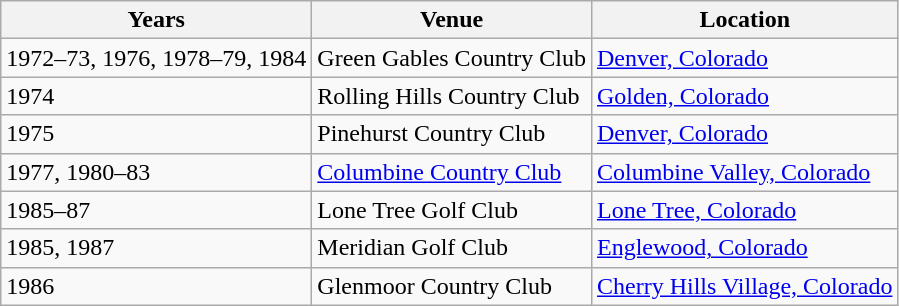<table class=wikitable>
<tr>
<th>Years</th>
<th>Venue</th>
<th>Location</th>
</tr>
<tr>
<td>1972–73, 1976, 1978–79, 1984</td>
<td>Green Gables Country Club</td>
<td><a href='#'>Denver, Colorado</a></td>
</tr>
<tr>
<td>1974</td>
<td>Rolling Hills Country Club</td>
<td><a href='#'>Golden, Colorado</a></td>
</tr>
<tr>
<td>1975</td>
<td>Pinehurst Country Club</td>
<td><a href='#'>Denver, Colorado</a></td>
</tr>
<tr>
<td>1977, 1980–83</td>
<td><a href='#'>Columbine Country Club</a></td>
<td><a href='#'>Columbine Valley, Colorado</a></td>
</tr>
<tr>
<td>1985–87</td>
<td>Lone Tree Golf Club</td>
<td><a href='#'>Lone Tree, Colorado</a></td>
</tr>
<tr>
<td>1985, 1987</td>
<td>Meridian Golf Club</td>
<td><a href='#'>Englewood, Colorado</a></td>
</tr>
<tr>
<td>1986</td>
<td>Glenmoor Country Club</td>
<td><a href='#'>Cherry Hills Village, Colorado</a></td>
</tr>
</table>
